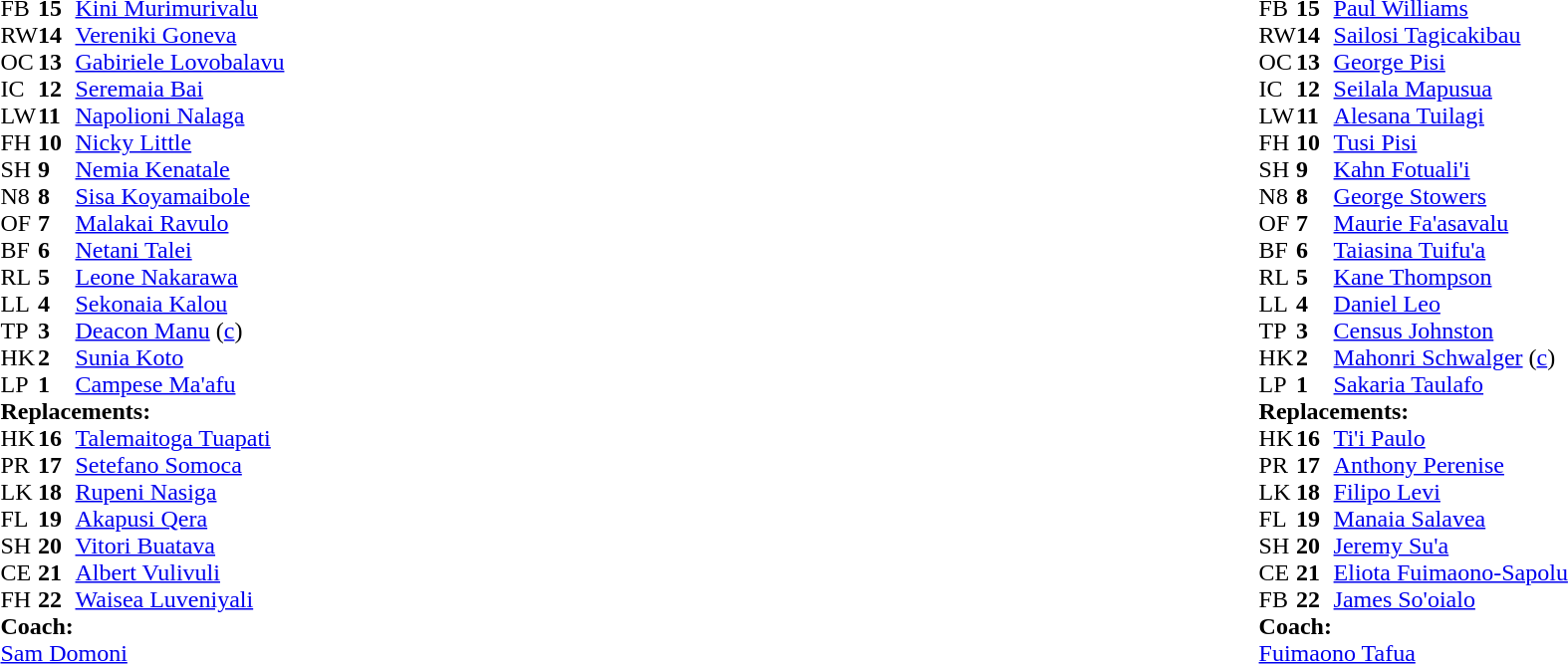<table width="100%">
<tr>
<td style="vertical-align:top" width="50%"><br><table cellspacing="0" cellpadding="0">
<tr>
<th width="25"></th>
<th width="25"></th>
</tr>
<tr>
<td>FB</td>
<td><strong>15</strong></td>
<td><a href='#'>Kini Murimurivalu</a></td>
</tr>
<tr>
<td>RW</td>
<td><strong>14</strong></td>
<td><a href='#'>Vereniki Goneva</a></td>
</tr>
<tr>
<td>OC</td>
<td><strong>13</strong></td>
<td><a href='#'>Gabiriele Lovobalavu</a></td>
</tr>
<tr>
<td>IC</td>
<td><strong>12</strong></td>
<td><a href='#'>Seremaia Bai</a></td>
<td></td>
<td></td>
</tr>
<tr>
<td>LW</td>
<td><strong>11</strong></td>
<td><a href='#'>Napolioni Nalaga</a></td>
</tr>
<tr>
<td>FH</td>
<td><strong>10</strong></td>
<td><a href='#'>Nicky Little</a></td>
<td></td>
<td></td>
</tr>
<tr>
<td>SH</td>
<td><strong>9</strong></td>
<td><a href='#'>Nemia Kenatale</a></td>
<td></td>
<td></td>
</tr>
<tr>
<td>N8</td>
<td><strong>8</strong></td>
<td><a href='#'>Sisa Koyamaibole</a></td>
</tr>
<tr>
<td>OF</td>
<td><strong>7</strong></td>
<td><a href='#'>Malakai Ravulo</a></td>
<td></td>
<td></td>
</tr>
<tr>
<td>BF</td>
<td><strong>6</strong></td>
<td><a href='#'>Netani Talei</a></td>
</tr>
<tr>
<td>RL</td>
<td><strong>5</strong></td>
<td><a href='#'>Leone Nakarawa</a></td>
</tr>
<tr>
<td>LL</td>
<td><strong>4</strong></td>
<td><a href='#'>Sekonaia Kalou</a></td>
<td></td>
<td></td>
</tr>
<tr>
<td>TP</td>
<td><strong>3</strong></td>
<td><a href='#'>Deacon Manu</a> (<a href='#'>c</a>)</td>
<td></td>
<td></td>
</tr>
<tr>
<td>HK</td>
<td><strong>2</strong></td>
<td><a href='#'>Sunia Koto</a></td>
</tr>
<tr>
<td>LP</td>
<td><strong>1</strong></td>
<td><a href='#'>Campese Ma'afu</a></td>
</tr>
<tr>
<td colspan=3><strong>Replacements:</strong></td>
</tr>
<tr>
<td>HK</td>
<td><strong>16</strong></td>
<td><a href='#'>Talemaitoga Tuapati</a></td>
<td></td>
<td></td>
<td></td>
</tr>
<tr>
<td>PR</td>
<td><strong>17</strong></td>
<td><a href='#'>Setefano Somoca</a></td>
<td></td>
<td></td>
</tr>
<tr>
<td>LK</td>
<td><strong>18</strong></td>
<td><a href='#'>Rupeni Nasiga</a></td>
<td></td>
<td></td>
</tr>
<tr>
<td>FL</td>
<td><strong>19</strong></td>
<td><a href='#'>Akapusi Qera</a></td>
<td></td>
<td></td>
</tr>
<tr>
<td>SH</td>
<td><strong>20</strong></td>
<td><a href='#'>Vitori Buatava</a></td>
<td></td>
<td></td>
</tr>
<tr>
<td>CE</td>
<td><strong>21</strong></td>
<td><a href='#'>Albert Vulivuli</a></td>
<td></td>
<td></td>
</tr>
<tr>
<td>FH</td>
<td><strong>22</strong></td>
<td><a href='#'>Waisea Luveniyali</a></td>
<td></td>
<td></td>
<td></td>
</tr>
<tr>
<td colspan=3><strong>Coach:</strong></td>
</tr>
<tr>
<td colspan="4"><a href='#'>Sam Domoni</a></td>
</tr>
</table>
</td>
<td style="vertical-align:top"></td>
<td style="vertical-align:top" width="50%"><br><table cellspacing="0" cellpadding="0" align="center">
<tr>
<th width="25"></th>
<th width="25"></th>
</tr>
<tr>
<td>FB</td>
<td><strong>15</strong></td>
<td><a href='#'>Paul Williams</a></td>
</tr>
<tr>
<td>RW</td>
<td><strong>14</strong></td>
<td><a href='#'>Sailosi Tagicakibau</a></td>
</tr>
<tr>
<td>OC</td>
<td><strong>13</strong></td>
<td><a href='#'>George Pisi</a></td>
<td></td>
<td></td>
</tr>
<tr>
<td>IC</td>
<td><strong>12</strong></td>
<td><a href='#'>Seilala Mapusua</a></td>
</tr>
<tr>
<td>LW</td>
<td><strong>11</strong></td>
<td><a href='#'>Alesana Tuilagi</a></td>
</tr>
<tr>
<td>FH</td>
<td><strong>10</strong></td>
<td><a href='#'>Tusi Pisi</a></td>
<td></td>
<td></td>
</tr>
<tr>
<td>SH</td>
<td><strong>9</strong></td>
<td><a href='#'>Kahn Fotuali'i</a></td>
</tr>
<tr>
<td>N8</td>
<td><strong>8</strong></td>
<td><a href='#'>George Stowers</a></td>
</tr>
<tr>
<td>OF</td>
<td><strong>7</strong></td>
<td><a href='#'>Maurie Fa'asavalu</a></td>
<td></td>
<td></td>
</tr>
<tr>
<td>BF</td>
<td><strong>6</strong></td>
<td><a href='#'>Taiasina Tuifu'a</a></td>
</tr>
<tr>
<td>RL</td>
<td><strong>5</strong></td>
<td><a href='#'>Kane Thompson</a></td>
<td></td>
<td></td>
</tr>
<tr>
<td>LL</td>
<td><strong>4</strong></td>
<td><a href='#'>Daniel Leo</a></td>
</tr>
<tr>
<td>TP</td>
<td><strong>3</strong></td>
<td><a href='#'>Census Johnston</a></td>
<td></td>
<td></td>
<td></td>
</tr>
<tr>
<td>HK</td>
<td><strong>2</strong></td>
<td><a href='#'>Mahonri Schwalger</a> (<a href='#'>c</a>)</td>
<td></td>
<td></td>
<td></td>
</tr>
<tr>
<td>LP</td>
<td><strong>1</strong></td>
<td><a href='#'>Sakaria Taulafo</a></td>
<td></td>
<td></td>
<td></td>
</tr>
<tr>
<td colspan=3><strong>Replacements:</strong></td>
</tr>
<tr>
<td>HK</td>
<td><strong>16</strong></td>
<td><a href='#'>Ti'i Paulo</a></td>
<td></td>
<td></td>
<td></td>
</tr>
<tr>
<td>PR</td>
<td><strong>17</strong></td>
<td><a href='#'>Anthony Perenise</a></td>
<td></td>
<td></td>
</tr>
<tr>
<td>LK</td>
<td><strong>18</strong></td>
<td><a href='#'>Filipo Levi</a></td>
<td></td>
<td></td>
</tr>
<tr>
<td>FL</td>
<td><strong>19</strong></td>
<td><a href='#'>Manaia Salavea</a></td>
<td></td>
<td></td>
</tr>
<tr>
<td>SH</td>
<td><strong>20</strong></td>
<td><a href='#'>Jeremy Su'a</a></td>
<td></td>
<td></td>
</tr>
<tr>
<td>CE</td>
<td><strong>21</strong></td>
<td><a href='#'>Eliota Fuimaono-Sapolu</a></td>
<td></td>
<td></td>
</tr>
<tr>
<td>FB</td>
<td><strong>22</strong></td>
<td><a href='#'>James So'oialo</a></td>
</tr>
<tr>
<td colspan=3><strong>Coach:</strong></td>
</tr>
<tr>
<td colspan="4"><a href='#'>Fuimaono Tafua</a></td>
</tr>
</table>
</td>
</tr>
</table>
